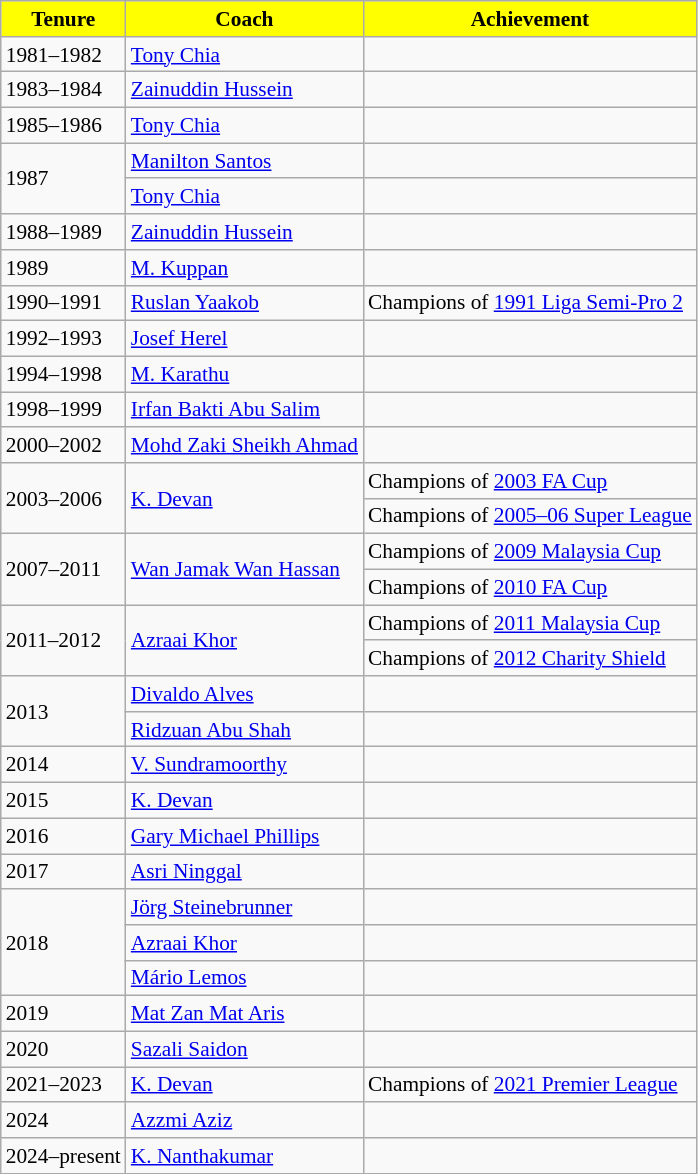<table class="wikitable sortable" style="font-size:89%;">
<tr>
<th style="background:Yellow; color:Black;">Tenure</th>
<th style="background:Yellow; color:Black;">Coach</th>
<th style="background:Yellow; color:Black;">Achievement</th>
</tr>
<tr>
<td>1981–1982</td>
<td> <a href='#'>Tony Chia</a></td>
<td></td>
</tr>
<tr>
<td>1983–1984</td>
<td> <a href='#'>Zainuddin Hussein</a></td>
<td></td>
</tr>
<tr>
<td>1985–1986</td>
<td> <a href='#'>Tony Chia</a></td>
<td></td>
</tr>
<tr>
<td rowspan="2">1987</td>
<td> <a href='#'>Manilton Santos</a></td>
<td></td>
</tr>
<tr>
<td> <a href='#'>Tony Chia</a></td>
<td></td>
</tr>
<tr>
<td>1988–1989</td>
<td> <a href='#'>Zainuddin Hussein</a></td>
<td></td>
</tr>
<tr>
<td>1989</td>
<td> <a href='#'>M. Kuppan</a></td>
<td></td>
</tr>
<tr>
<td>1990–1991</td>
<td> <a href='#'>Ruslan Yaakob</a></td>
<td>Champions of <a href='#'>1991 Liga Semi-Pro 2</a></td>
</tr>
<tr>
<td>1992–1993</td>
<td> <a href='#'>Josef Herel</a></td>
<td></td>
</tr>
<tr>
<td>1994–1998</td>
<td> <a href='#'>M. Karathu</a></td>
<td></td>
</tr>
<tr>
<td>1998–1999</td>
<td> <a href='#'>Irfan Bakti Abu Salim</a></td>
<td></td>
</tr>
<tr>
<td>2000–2002</td>
<td> <a href='#'>Mohd Zaki Sheikh Ahmad</a></td>
<td></td>
</tr>
<tr>
<td rowspan="2">2003–2006</td>
<td rowspan="2"> <a href='#'>K. Devan</a></td>
<td>Champions of <a href='#'>2003 FA Cup</a></td>
</tr>
<tr>
<td>Champions of <a href='#'>2005–06 Super League</a></td>
</tr>
<tr>
<td rowspan="2">2007–2011</td>
<td rowspan="2"> <a href='#'>Wan Jamak Wan Hassan</a></td>
<td>Champions of <a href='#'>2009 Malaysia Cup</a></td>
</tr>
<tr>
<td>Champions of <a href='#'>2010 FA Cup</a></td>
</tr>
<tr>
<td rowspan="2">2011–2012</td>
<td rowspan="2"> <a href='#'>Azraai Khor</a></td>
<td>Champions of <a href='#'>2011 Malaysia Cup</a></td>
</tr>
<tr>
<td>Champions of <a href='#'>2012 Charity Shield</a></td>
</tr>
<tr>
<td rowspan="2">2013</td>
<td> <a href='#'>Divaldo Alves</a></td>
<td></td>
</tr>
<tr>
<td> <a href='#'>Ridzuan Abu Shah</a></td>
<td></td>
</tr>
<tr>
<td>2014</td>
<td> <a href='#'>V. Sundramoorthy</a></td>
<td></td>
</tr>
<tr>
<td>2015</td>
<td> <a href='#'>K. Devan</a></td>
<td></td>
</tr>
<tr>
<td>2016</td>
<td> <a href='#'>Gary Michael Phillips</a></td>
<td></td>
</tr>
<tr>
<td>2017</td>
<td> <a href='#'>Asri Ninggal</a></td>
<td></td>
</tr>
<tr>
<td rowspan="3">2018</td>
<td> <a href='#'>Jörg Steinebrunner</a></td>
<td></td>
</tr>
<tr>
<td> <a href='#'>Azraai Khor</a></td>
<td></td>
</tr>
<tr>
<td> <a href='#'>Mário Lemos</a></td>
<td></td>
</tr>
<tr>
<td>2019</td>
<td> <a href='#'>Mat Zan Mat Aris</a></td>
<td></td>
</tr>
<tr>
<td>2020</td>
<td> <a href='#'>Sazali Saidon</a></td>
<td></td>
</tr>
<tr>
<td>2021–2023</td>
<td> <a href='#'>K. Devan</a> </td>
<td>Champions of <a href='#'>2021 Premier League</a></td>
</tr>
<tr>
<td>2024</td>
<td> <a href='#'>Azzmi Aziz</a></td>
<td></td>
</tr>
<tr>
<td>2024–present</td>
<td> <a href='#'>K. Nanthakumar</a></td>
<td></td>
</tr>
</table>
